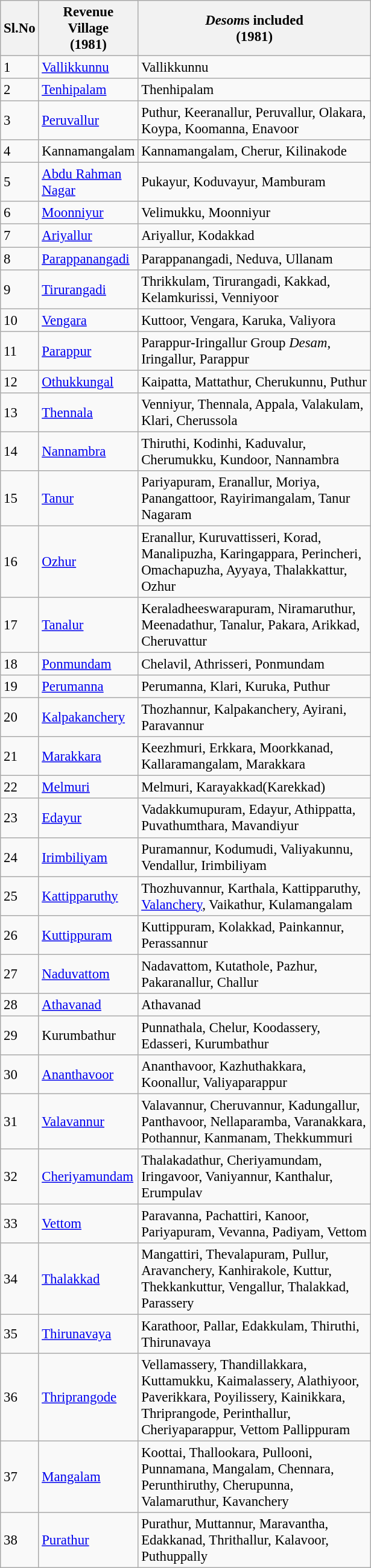<table class="wikitable sortable" style="font-size:95%;">
<tr>
<th width="20px">Sl.No</th>
<th width="75px">Revenue Village<br>(1981)</th>
<th width="250px"><em>Desom</em>s included<br>(1981)</th>
</tr>
<tr>
<td>1</td>
<td><a href='#'>Vallikkunnu</a></td>
<td>Vallikkunnu</td>
</tr>
<tr>
<td>2</td>
<td><a href='#'>Tenhipalam</a></td>
<td>Thenhipalam</td>
</tr>
<tr>
<td>3</td>
<td><a href='#'>Peruvallur</a></td>
<td>Puthur, Keeranallur, Peruvallur, Olakara, Koypa, Koomanna, Enavoor</td>
</tr>
<tr>
<td>4</td>
<td>Kannamangalam</td>
<td>Kannamangalam, Cherur, Kilinakode</td>
</tr>
<tr>
<td>5</td>
<td><a href='#'>Abdu Rahman Nagar</a></td>
<td>Pukayur, Koduvayur, Mamburam</td>
</tr>
<tr>
<td>6</td>
<td><a href='#'>Moonniyur</a></td>
<td>Velimukku, Moonniyur</td>
</tr>
<tr>
<td>7</td>
<td><a href='#'>Ariyallur</a></td>
<td>Ariyallur, Kodakkad</td>
</tr>
<tr>
<td>8</td>
<td><a href='#'>Parappanangadi</a></td>
<td>Parappanangadi, Neduva, Ullanam</td>
</tr>
<tr>
<td>9</td>
<td><a href='#'>Tirurangadi</a></td>
<td>Thrikkulam, Tirurangadi, Kakkad, Kelamkurissi, Venniyoor</td>
</tr>
<tr>
<td>10</td>
<td><a href='#'>Vengara</a></td>
<td>Kuttoor, Vengara, Karuka, Valiyora</td>
</tr>
<tr>
<td>11</td>
<td><a href='#'>Parappur</a></td>
<td>Parappur-Iringallur Group <em>Desam</em>, Iringallur, Parappur</td>
</tr>
<tr>
<td>12</td>
<td><a href='#'>Othukkungal</a></td>
<td>Kaipatta, Mattathur, Cherukunnu, Puthur</td>
</tr>
<tr>
<td>13</td>
<td><a href='#'>Thennala</a></td>
<td>Venniyur, Thennala, Appala, Valakulam, Klari, Cherussola</td>
</tr>
<tr>
<td>14</td>
<td><a href='#'>Nannambra</a></td>
<td>Thiruthi, Kodinhi, Kaduvalur, Cherumukku, Kundoor, Nannambra</td>
</tr>
<tr>
<td>15</td>
<td><a href='#'>Tanur</a></td>
<td>Pariyapuram, Eranallur, Moriya, Panangattoor, Rayirimangalam, Tanur Nagaram</td>
</tr>
<tr>
<td>16</td>
<td><a href='#'>Ozhur</a></td>
<td>Eranallur, Kuruvattisseri, Korad, Manalipuzha, Karingappara, Perincheri, Omachapuzha, Ayyaya, Thalakkattur, Ozhur</td>
</tr>
<tr>
<td>17</td>
<td><a href='#'>Tanalur</a></td>
<td>Keraladheeswarapuram, Niramaruthur, Meenadathur, Tanalur, Pakara, Arikkad, Cheruvattur</td>
</tr>
<tr>
<td>18</td>
<td><a href='#'>Ponmundam</a></td>
<td>Chelavil, Athrisseri, Ponmundam</td>
</tr>
<tr>
<td>19</td>
<td><a href='#'>Perumanna</a></td>
<td>Perumanna, Klari, Kuruka, Puthur</td>
</tr>
<tr>
<td>20</td>
<td><a href='#'>Kalpakanchery</a></td>
<td>Thozhannur, Kalpakanchery, Ayirani, Paravannur</td>
</tr>
<tr>
<td>21</td>
<td><a href='#'>Marakkara</a></td>
<td>Keezhmuri, Erkkara, Moorkkanad, Kallaramangalam, Marakkara</td>
</tr>
<tr>
<td>22</td>
<td><a href='#'>Melmuri</a></td>
<td>Melmuri, Karayakkad(Karekkad)</td>
</tr>
<tr>
<td>23</td>
<td><a href='#'>Edayur</a></td>
<td>Vadakkumupuram, Edayur, Athippatta, Puvathumthara, Mavandiyur</td>
</tr>
<tr>
<td>24</td>
<td><a href='#'>Irimbiliyam</a></td>
<td>Puramannur, Kodumudi, Valiyakunnu, Vendallur, Irimbiliyam</td>
</tr>
<tr>
<td>25</td>
<td><a href='#'>Kattipparuthy</a></td>
<td>Thozhuvannur, Karthala, Kattipparuthy, <a href='#'>Valanchery</a>, Vaikathur, Kulamangalam</td>
</tr>
<tr>
<td>26</td>
<td><a href='#'>Kuttippuram</a></td>
<td>Kuttippuram, Kolakkad, Painkannur, Perassannur</td>
</tr>
<tr>
<td>27</td>
<td><a href='#'>Naduvattom</a></td>
<td>Nadavattom, Kutathole, Pazhur, Pakaranallur, Challur</td>
</tr>
<tr>
<td>28</td>
<td><a href='#'>Athavanad</a></td>
<td>Athavanad</td>
</tr>
<tr>
<td>29</td>
<td>Kurumbathur</td>
<td>Punnathala, Chelur, Koodassery, Edasseri, Kurumbathur</td>
</tr>
<tr>
<td>30</td>
<td><a href='#'>Ananthavoor</a></td>
<td>Ananthavoor, Kazhuthakkara, Koonallur, Valiyaparappur</td>
</tr>
<tr>
<td>31</td>
<td><a href='#'>Valavannur</a></td>
<td>Valavannur, Cheruvannur, Kadungallur, Panthavoor, Nellaparamba, Varanakkara, Pothannur, Kanmanam, Thekkummuri</td>
</tr>
<tr>
<td>32</td>
<td><a href='#'>Cheriyamundam</a></td>
<td>Thalakadathur, Cheriyamundam, Iringavoor, Vaniyannur, Kanthalur, Erumpulav</td>
</tr>
<tr>
<td>33</td>
<td><a href='#'>Vettom</a></td>
<td>Paravanna, Pachattiri, Kanoor, Pariyapuram, Vevanna, Padiyam, Vettom</td>
</tr>
<tr>
<td>34</td>
<td><a href='#'>Thalakkad</a></td>
<td>Mangattiri, Thevalapuram, Pullur, Aravanchery, Kanhirakole, Kuttur, Thekkankuttur, Vengallur, Thalakkad, Parassery</td>
</tr>
<tr>
<td>35</td>
<td><a href='#'>Thirunavaya</a></td>
<td>Karathoor, Pallar, Edakkulam, Thiruthi, Thirunavaya</td>
</tr>
<tr>
<td>36</td>
<td><a href='#'>Thriprangode</a></td>
<td>Vellamassery, Thandillakkara, Kuttamukku, Kaimalassery, Alathiyoor, Paverikkara, Poyilissery, Kainikkara, Thriprangode, Perinthallur, Cheriyaparappur, Vettom Pallippuram</td>
</tr>
<tr>
<td>37</td>
<td><a href='#'>Mangalam</a></td>
<td>Koottai, Thallookara, Pullooni, Punnamana, Mangalam, Chennara, Perunthiruthy, Cherupunna, Valamaruthur, Kavanchery</td>
</tr>
<tr>
<td>38</td>
<td><a href='#'>Purathur</a></td>
<td>Purathur, Muttannur, Maravantha, Edakkanad, Thrithallur, Kalavoor, Puthuppally</td>
</tr>
</table>
